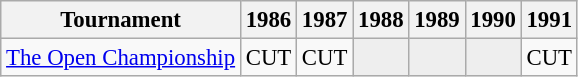<table class="wikitable" style="font-size:95%;text-align:center;">
<tr>
<th>Tournament</th>
<th>1986</th>
<th>1987</th>
<th>1988</th>
<th>1989</th>
<th>1990</th>
<th>1991</th>
</tr>
<tr>
<td align=left><a href='#'>The Open Championship</a></td>
<td>CUT</td>
<td>CUT</td>
<td style="background:#eeeeee;"></td>
<td style="background:#eeeeee;"></td>
<td style="background:#eeeeee;"></td>
<td>CUT</td>
</tr>
</table>
